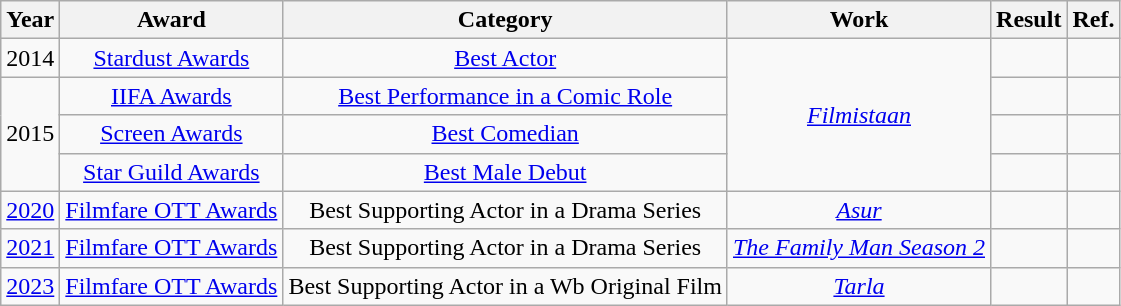<table class="wikitable" style="text-align:center;">
<tr>
<th>Year</th>
<th>Award</th>
<th>Category</th>
<th>Work</th>
<th>Result</th>
<th>Ref.</th>
</tr>
<tr>
<td>2014</td>
<td><a href='#'>Stardust Awards</a></td>
<td><a href='#'>Best Actor</a></td>
<td rowspan="4"><em><a href='#'>Filmistaan</a></em></td>
<td></td>
<td></td>
</tr>
<tr>
<td rowspan="3">2015</td>
<td><a href='#'>IIFA Awards</a></td>
<td><a href='#'>Best Performance in a Comic Role</a></td>
<td></td>
<td></td>
</tr>
<tr>
<td><a href='#'>Screen Awards</a></td>
<td><a href='#'>Best Comedian</a></td>
<td></td>
<td></td>
</tr>
<tr>
<td><a href='#'>Star Guild Awards</a></td>
<td><a href='#'>Best Male Debut</a></td>
<td></td>
<td></td>
</tr>
<tr>
<td><a href='#'>2020</a></td>
<td><a href='#'>Filmfare OTT Awards</a></td>
<td>Best Supporting Actor in a Drama Series</td>
<td><em><a href='#'>Asur</a></em></td>
<td></td>
<td></td>
</tr>
<tr>
<td><a href='#'>2021</a></td>
<td><a href='#'>Filmfare OTT Awards</a></td>
<td>Best Supporting Actor in a Drama Series</td>
<td><em><a href='#'>The Family Man Season 2</a></em></td>
<td></td>
<td></td>
</tr>
<tr>
<td><a href='#'>2023</a></td>
<td><a href='#'>Filmfare OTT Awards</a></td>
<td>Best Supporting Actor in a Wb Original Film</td>
<td><em><a href='#'>Tarla</a></em></td>
<td></td>
<td></td>
</tr>
</table>
